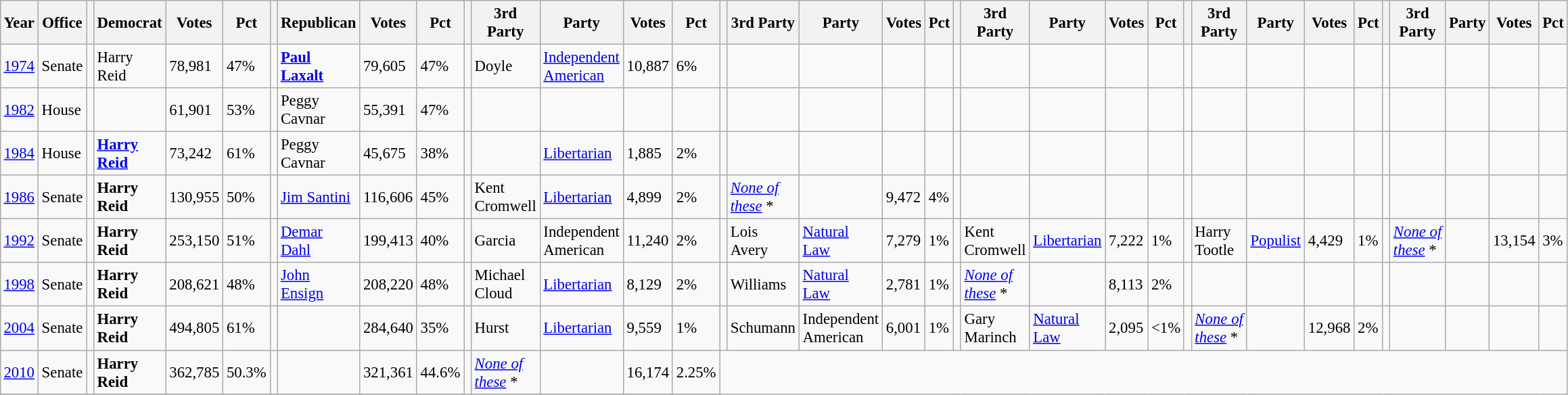<table class="wikitable" style="margin:0.5em ; font-size:95%">
<tr>
<th>Year</th>
<th>Office</th>
<th></th>
<th>Democrat</th>
<th>Votes</th>
<th>Pct</th>
<th></th>
<th>Republican</th>
<th>Votes</th>
<th>Pct</th>
<th></th>
<th>3rd Party</th>
<th>Party</th>
<th>Votes</th>
<th>Pct</th>
<th></th>
<th>3rd Party</th>
<th>Party</th>
<th>Votes</th>
<th>Pct</th>
<th></th>
<th>3rd Party</th>
<th>Party</th>
<th>Votes</th>
<th>Pct</th>
<th></th>
<th>3rd Party</th>
<th>Party</th>
<th>Votes</th>
<th>Pct</th>
<th></th>
<th>3rd Party</th>
<th>Party</th>
<th>Votes</th>
<th>Pct</th>
</tr>
<tr>
<td><a href='#'>1974</a></td>
<td>Senate</td>
<td></td>
<td>Harry Reid</td>
<td>78,981</td>
<td>47%</td>
<td></td>
<td><strong><a href='#'>Paul Laxalt</a></strong></td>
<td>79,605</td>
<td>47%</td>
<td></td>
<td> Doyle</td>
<td><a href='#'>Independent American</a></td>
<td>10,887</td>
<td>6%</td>
<td></td>
<td></td>
<td></td>
<td></td>
<td></td>
<td></td>
<td></td>
<td></td>
<td></td>
<td></td>
<td></td>
<td></td>
<td></td>
<td></td>
<td></td>
<td></td>
<td></td>
<td></td>
<td></td>
<td></td>
</tr>
<tr>
<td><a href='#'>1982</a></td>
<td>House</td>
<td></td>
<td></td>
<td>61,901</td>
<td>53%</td>
<td></td>
<td>Peggy Cavnar</td>
<td>55,391</td>
<td>47%</td>
<td></td>
<td></td>
<td></td>
<td></td>
<td></td>
<td></td>
<td></td>
<td></td>
<td></td>
<td></td>
<td></td>
<td></td>
<td></td>
<td></td>
<td></td>
<td></td>
<td></td>
<td></td>
<td></td>
<td></td>
<td></td>
<td></td>
<td></td>
<td></td>
<td></td>
</tr>
<tr>
<td><a href='#'>1984</a></td>
<td>House</td>
<td></td>
<td><strong><a href='#'>Harry Reid</a></strong></td>
<td>73,242</td>
<td>61%</td>
<td></td>
<td>Peggy Cavnar</td>
<td>45,675</td>
<td>38%</td>
<td></td>
<td></td>
<td><a href='#'>Libertarian</a></td>
<td>1,885</td>
<td>2%</td>
<td></td>
<td></td>
<td></td>
<td></td>
<td></td>
<td></td>
<td></td>
<td></td>
<td></td>
<td></td>
<td></td>
<td></td>
<td></td>
<td></td>
<td></td>
<td></td>
<td></td>
<td></td>
<td></td>
<td></td>
</tr>
<tr>
<td><a href='#'>1986</a></td>
<td>Senate</td>
<td></td>
<td><strong>Harry Reid</strong></td>
<td>130,955</td>
<td>50%</td>
<td></td>
<td><a href='#'>Jim Santini</a></td>
<td>116,606</td>
<td>45%</td>
<td></td>
<td>Kent Cromwell</td>
<td><a href='#'>Libertarian</a></td>
<td>4,899</td>
<td>2%</td>
<td></td>
<td><em><a href='#'>None of these</a></em> *</td>
<td></td>
<td>9,472</td>
<td>4%</td>
<td></td>
<td></td>
<td></td>
<td></td>
<td></td>
<td></td>
<td></td>
<td></td>
<td></td>
<td></td>
<td></td>
<td></td>
<td></td>
<td></td>
<td></td>
</tr>
<tr>
<td><a href='#'>1992</a></td>
<td>Senate</td>
<td></td>
<td><strong>Harry Reid</strong></td>
<td>253,150</td>
<td>51%</td>
<td></td>
<td><a href='#'>Demar Dahl</a></td>
<td>199,413</td>
<td>40%</td>
<td></td>
<td> Garcia</td>
<td>Independent American</td>
<td>11,240</td>
<td>2%</td>
<td></td>
<td>Lois Avery</td>
<td><a href='#'>Natural Law</a></td>
<td>7,279</td>
<td>1%</td>
<td></td>
<td>Kent Cromwell</td>
<td><a href='#'>Libertarian</a></td>
<td>7,222</td>
<td>1%</td>
<td></td>
<td>Harry Tootle</td>
<td><a href='#'>Populist</a></td>
<td>4,429</td>
<td>1%</td>
<td></td>
<td><em><a href='#'>None of these</a></em> *</td>
<td></td>
<td>13,154</td>
<td>3%</td>
</tr>
<tr>
<td><a href='#'>1998</a></td>
<td>Senate</td>
<td></td>
<td><strong>Harry Reid</strong></td>
<td>208,621</td>
<td>48%</td>
<td></td>
<td><a href='#'>John Ensign</a></td>
<td>208,220</td>
<td>48%</td>
<td></td>
<td>Michael Cloud</td>
<td><a href='#'>Libertarian</a></td>
<td>8,129</td>
<td>2%</td>
<td></td>
<td> Williams</td>
<td><a href='#'>Natural Law</a></td>
<td>2,781</td>
<td>1%</td>
<td></td>
<td><em><a href='#'>None of these</a></em> *</td>
<td></td>
<td>8,113</td>
<td>2%</td>
<td></td>
<td></td>
<td></td>
<td></td>
<td></td>
<td></td>
<td></td>
<td></td>
<td></td>
<td></td>
</tr>
<tr>
<td><a href='#'>2004</a></td>
<td>Senate</td>
<td></td>
<td><strong>Harry Reid</strong></td>
<td>494,805</td>
<td>61%</td>
<td></td>
<td></td>
<td>284,640</td>
<td>35%</td>
<td></td>
<td> Hurst</td>
<td><a href='#'>Libertarian</a></td>
<td>9,559</td>
<td>1%</td>
<td></td>
<td> Schumann</td>
<td>Independent American</td>
<td>6,001</td>
<td>1%</td>
<td></td>
<td>Gary Marinch</td>
<td><a href='#'>Natural Law</a></td>
<td>2,095</td>
<td><1%</td>
<td></td>
<td><em><a href='#'>None of these</a></em> *</td>
<td></td>
<td>12,968</td>
<td>2%</td>
<td></td>
<td></td>
<td></td>
<td></td>
<td></td>
</tr>
<tr>
<td><a href='#'>2010</a></td>
<td>Senate</td>
<td></td>
<td><strong>Harry Reid</strong></td>
<td>362,785</td>
<td>50.3%</td>
<td></td>
<td></td>
<td>321,361</td>
<td>44.6%</td>
<td></td>
<td><em><a href='#'>None of these</a></em> *</td>
<td></td>
<td>16,174</td>
<td>2.25%</td>
</tr>
<tr>
</tr>
</table>
